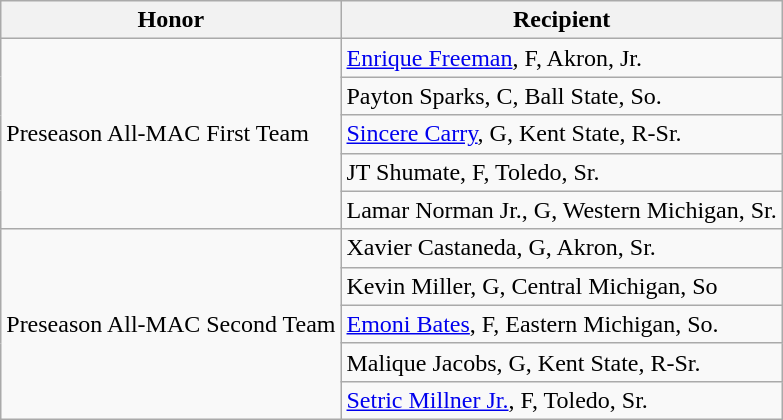<table class="wikitable" border="1">
<tr>
<th>Honor</th>
<th>Recipient</th>
</tr>
<tr>
<td rowspan=5 valign=middle>Preseason All-MAC First Team</td>
<td><a href='#'>Enrique Freeman</a>, F, Akron, Jr.</td>
</tr>
<tr>
<td>Payton Sparks, C, Ball State, So.</td>
</tr>
<tr>
<td><a href='#'>Sincere Carry</a>, G, Kent State, R-Sr.</td>
</tr>
<tr>
<td>JT Shumate, F, Toledo, Sr.</td>
</tr>
<tr>
<td>Lamar Norman Jr., G, Western Michigan, Sr.</td>
</tr>
<tr>
<td rowspan=6 valign=middle>Preseason All-MAC Second Team</td>
<td>Xavier Castaneda, G, Akron, Sr.</td>
</tr>
<tr>
<td>Kevin Miller, G, Central Michigan, So</td>
</tr>
<tr>
<td><a href='#'>Emoni Bates</a>, F, Eastern Michigan, So.</td>
</tr>
<tr>
<td>Malique Jacobs, G, Kent State, R-Sr.</td>
</tr>
<tr>
<td><a href='#'>Setric Millner Jr.</a>, F, Toledo, Sr.</td>
</tr>
</table>
